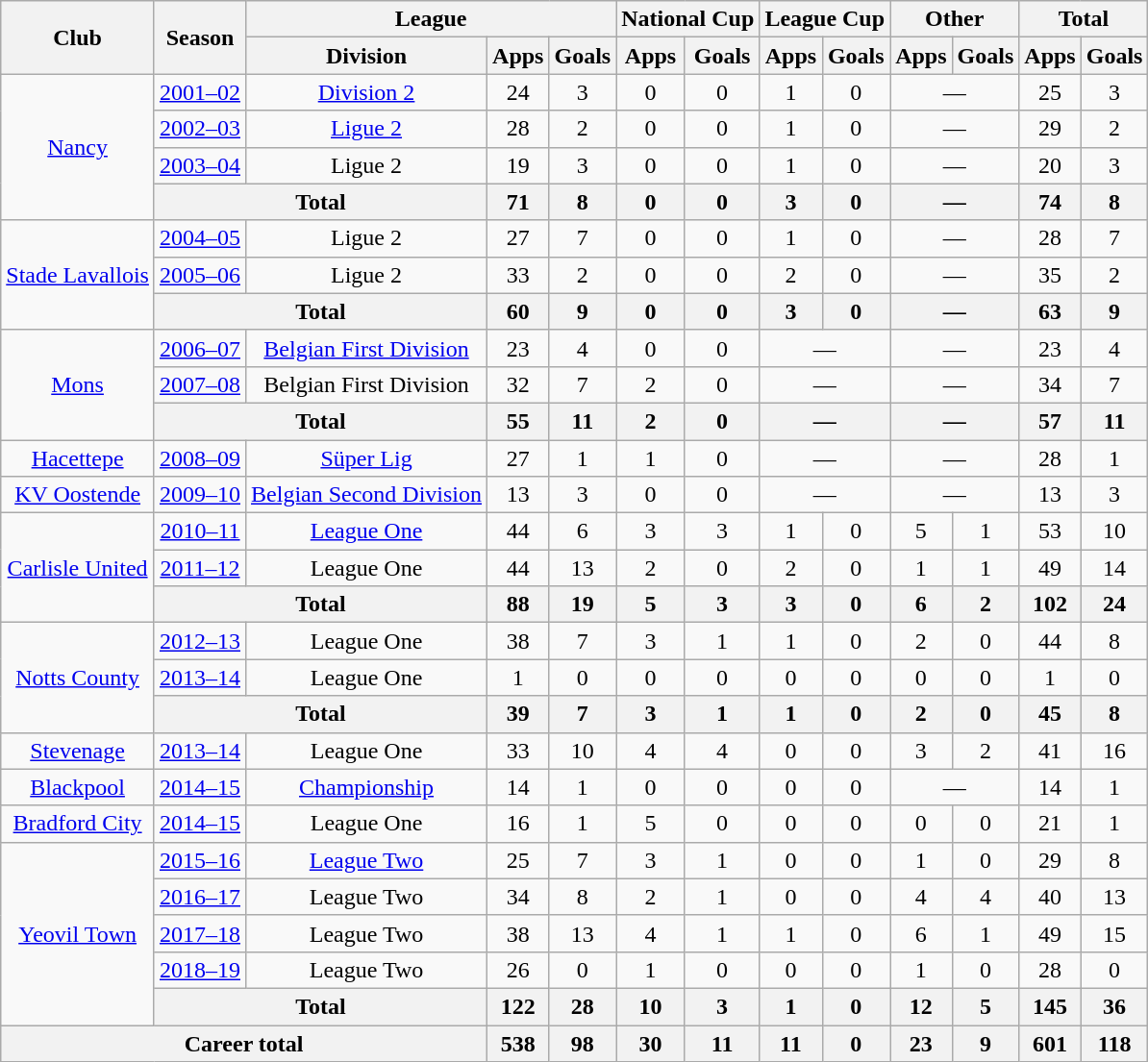<table class="wikitable" style="text-align:center">
<tr>
<th rowspan="2">Club</th>
<th rowspan="2">Season</th>
<th colspan="3">League</th>
<th colspan="2">National Cup</th>
<th colspan="2">League Cup</th>
<th colspan="2">Other</th>
<th colspan="2">Total</th>
</tr>
<tr>
<th>Division</th>
<th>Apps</th>
<th>Goals</th>
<th>Apps</th>
<th>Goals</th>
<th>Apps</th>
<th>Goals</th>
<th>Apps</th>
<th>Goals</th>
<th>Apps</th>
<th>Goals</th>
</tr>
<tr>
<td rowspan="4"><a href='#'>Nancy</a></td>
<td><a href='#'>2001–02</a></td>
<td><a href='#'>Division 2</a></td>
<td>24</td>
<td>3</td>
<td>0</td>
<td>0</td>
<td>1</td>
<td>0</td>
<td colspan="2">—</td>
<td>25</td>
<td>3</td>
</tr>
<tr>
<td><a href='#'>2002–03</a></td>
<td><a href='#'>Ligue 2</a></td>
<td>28</td>
<td>2</td>
<td>0</td>
<td>0</td>
<td>1</td>
<td>0</td>
<td colspan="2">—</td>
<td>29</td>
<td>2</td>
</tr>
<tr>
<td><a href='#'>2003–04</a></td>
<td>Ligue 2</td>
<td>19</td>
<td>3</td>
<td>0</td>
<td>0</td>
<td>1</td>
<td>0</td>
<td colspan="2">—</td>
<td>20</td>
<td>3</td>
</tr>
<tr>
<th colspan=2>Total</th>
<th>71</th>
<th>8</th>
<th>0</th>
<th>0</th>
<th>3</th>
<th>0</th>
<th colspan="2">—</th>
<th>74</th>
<th>8</th>
</tr>
<tr>
<td rowspan="3"><a href='#'>Stade Lavallois</a></td>
<td><a href='#'>2004–05</a></td>
<td>Ligue 2</td>
<td>27</td>
<td>7</td>
<td>0</td>
<td>0</td>
<td>1</td>
<td>0</td>
<td colspan="2">—</td>
<td>28</td>
<td>7</td>
</tr>
<tr>
<td><a href='#'>2005–06</a></td>
<td>Ligue 2</td>
<td>33</td>
<td>2</td>
<td>0</td>
<td>0</td>
<td>2</td>
<td>0</td>
<td colspan="2">—</td>
<td>35</td>
<td>2</td>
</tr>
<tr>
<th colspan=2>Total</th>
<th>60</th>
<th>9</th>
<th>0</th>
<th>0</th>
<th>3</th>
<th>0</th>
<th colspan="2">—</th>
<th>63</th>
<th>9</th>
</tr>
<tr>
<td rowspan="3"><a href='#'>Mons</a></td>
<td><a href='#'>2006–07</a></td>
<td><a href='#'>Belgian First Division</a></td>
<td>23</td>
<td>4</td>
<td>0</td>
<td>0</td>
<td colspan="2">—</td>
<td colspan="2">—</td>
<td>23</td>
<td>4</td>
</tr>
<tr>
<td><a href='#'>2007–08</a></td>
<td>Belgian First Division</td>
<td>32</td>
<td>7</td>
<td>2</td>
<td>0</td>
<td colspan="2">—</td>
<td colspan="2">—</td>
<td>34</td>
<td>7</td>
</tr>
<tr>
<th colspan=2>Total</th>
<th>55</th>
<th>11</th>
<th>2</th>
<th>0</th>
<th colspan="2">—</th>
<th colspan="2">—</th>
<th>57</th>
<th>11</th>
</tr>
<tr>
<td><a href='#'>Hacettepe</a></td>
<td><a href='#'>2008–09</a></td>
<td><a href='#'>Süper Lig</a></td>
<td>27</td>
<td>1</td>
<td>1</td>
<td>0</td>
<td colspan="2">—</td>
<td colspan="2">—</td>
<td>28</td>
<td>1</td>
</tr>
<tr>
<td><a href='#'>KV Oostende</a></td>
<td><a href='#'>2009–10</a></td>
<td><a href='#'>Belgian Second Division</a></td>
<td>13</td>
<td>3</td>
<td>0</td>
<td>0</td>
<td colspan="2">—</td>
<td colspan="2">—</td>
<td>13</td>
<td>3</td>
</tr>
<tr>
<td rowspan="3"><a href='#'>Carlisle United</a></td>
<td><a href='#'>2010–11</a></td>
<td><a href='#'>League One</a></td>
<td>44</td>
<td>6</td>
<td>3</td>
<td>3</td>
<td>1</td>
<td>0</td>
<td>5</td>
<td>1</td>
<td>53</td>
<td>10</td>
</tr>
<tr>
<td><a href='#'>2011–12</a></td>
<td>League One</td>
<td>44</td>
<td>13</td>
<td>2</td>
<td>0</td>
<td>2</td>
<td>0</td>
<td>1</td>
<td>1</td>
<td>49</td>
<td>14</td>
</tr>
<tr>
<th colspan=2>Total</th>
<th>88</th>
<th>19</th>
<th>5</th>
<th>3</th>
<th>3</th>
<th>0</th>
<th>6</th>
<th>2</th>
<th>102</th>
<th>24</th>
</tr>
<tr>
<td rowspan="3"><a href='#'>Notts County</a></td>
<td><a href='#'>2012–13</a></td>
<td>League One</td>
<td>38</td>
<td>7</td>
<td>3</td>
<td>1</td>
<td>1</td>
<td>0</td>
<td>2</td>
<td>0</td>
<td>44</td>
<td>8</td>
</tr>
<tr>
<td><a href='#'>2013–14</a></td>
<td>League One</td>
<td>1</td>
<td>0</td>
<td>0</td>
<td>0</td>
<td>0</td>
<td>0</td>
<td>0</td>
<td>0</td>
<td>1</td>
<td>0</td>
</tr>
<tr>
<th colspan=2>Total</th>
<th>39</th>
<th>7</th>
<th>3</th>
<th>1</th>
<th>1</th>
<th>0</th>
<th>2</th>
<th>0</th>
<th>45</th>
<th>8</th>
</tr>
<tr>
<td><a href='#'>Stevenage</a></td>
<td><a href='#'>2013–14</a></td>
<td>League One</td>
<td>33</td>
<td>10</td>
<td>4</td>
<td>4</td>
<td>0</td>
<td>0</td>
<td>3</td>
<td>2</td>
<td>41</td>
<td>16</td>
</tr>
<tr>
<td><a href='#'>Blackpool</a></td>
<td><a href='#'>2014–15</a></td>
<td><a href='#'>Championship</a></td>
<td>14</td>
<td>1</td>
<td>0</td>
<td>0</td>
<td>0</td>
<td>0</td>
<td colspan="2">—</td>
<td>14</td>
<td>1</td>
</tr>
<tr>
<td><a href='#'>Bradford City</a></td>
<td><a href='#'>2014–15</a></td>
<td>League One</td>
<td>16</td>
<td>1</td>
<td>5</td>
<td>0</td>
<td>0</td>
<td>0</td>
<td>0</td>
<td>0</td>
<td>21</td>
<td>1</td>
</tr>
<tr>
<td rowspan="5"><a href='#'>Yeovil Town</a></td>
<td><a href='#'>2015–16</a></td>
<td><a href='#'>League Two</a></td>
<td>25</td>
<td>7</td>
<td>3</td>
<td>1</td>
<td>0</td>
<td>0</td>
<td>1</td>
<td>0</td>
<td>29</td>
<td>8</td>
</tr>
<tr>
<td><a href='#'>2016–17</a></td>
<td>League Two</td>
<td>34</td>
<td>8</td>
<td>2</td>
<td>1</td>
<td>0</td>
<td>0</td>
<td>4</td>
<td>4</td>
<td>40</td>
<td>13</td>
</tr>
<tr>
<td><a href='#'>2017–18</a></td>
<td>League Two</td>
<td>38</td>
<td>13</td>
<td>4</td>
<td>1</td>
<td>1</td>
<td>0</td>
<td>6</td>
<td>1</td>
<td>49</td>
<td>15</td>
</tr>
<tr>
<td><a href='#'>2018–19</a></td>
<td>League Two</td>
<td>26</td>
<td>0</td>
<td>1</td>
<td>0</td>
<td>0</td>
<td>0</td>
<td>1</td>
<td>0</td>
<td>28</td>
<td>0</td>
</tr>
<tr>
<th colspan=2>Total</th>
<th>122</th>
<th>28</th>
<th>10</th>
<th>3</th>
<th>1</th>
<th>0</th>
<th>12</th>
<th>5</th>
<th>145</th>
<th>36</th>
</tr>
<tr>
<th colspan=3>Career total</th>
<th>538</th>
<th>98</th>
<th>30</th>
<th>11</th>
<th>11</th>
<th>0</th>
<th>23</th>
<th>9</th>
<th>601</th>
<th>118</th>
</tr>
</table>
